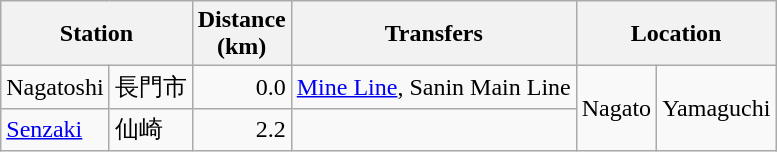<table class="wikitable">
<tr>
<th colspan="2">Station</th>
<th>Distance<br>(km)</th>
<th>Transfers</th>
<th colspan="2">Location</th>
</tr>
<tr>
<td>Nagatoshi</td>
<td>長門市</td>
<td align=right>0.0</td>
<td><a href='#'>Mine Line</a>, Sanin Main Line</td>
<td rowspan=2>Nagato</td>
<td rowspan=2>Yamaguchi</td>
</tr>
<tr>
<td><a href='#'>Senzaki</a></td>
<td>仙崎</td>
<td align=right>2.2</td>
<td> </td>
</tr>
</table>
